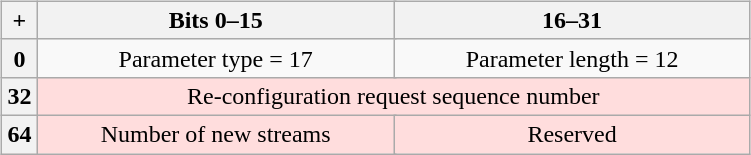<table align="right" width="40%">
<tr>
<td><br><table class="wikitable" style="margin: 0 auto; text-align: center; white-space: nowrap">
<tr>
<th>+</th>
<th colspan="16" width="50%">Bits 0–15</th>
<th colspan="16" width="50%">16–31</th>
</tr>
<tr>
<th>0</th>
<td colspan="16">Parameter type = 17</td>
<td colspan="16">Parameter length = 12</td>
</tr>
<tr bgcolor="FFDDDD">
<th>32</th>
<td colspan="32">Re-configuration request sequence number</td>
</tr>
<tr bgcolor="FFDDDD">
<th>64</th>
<td colspan="16">Number of new streams</td>
<td colspan="16">Reserved</td>
</tr>
</table>
</td>
</tr>
</table>
